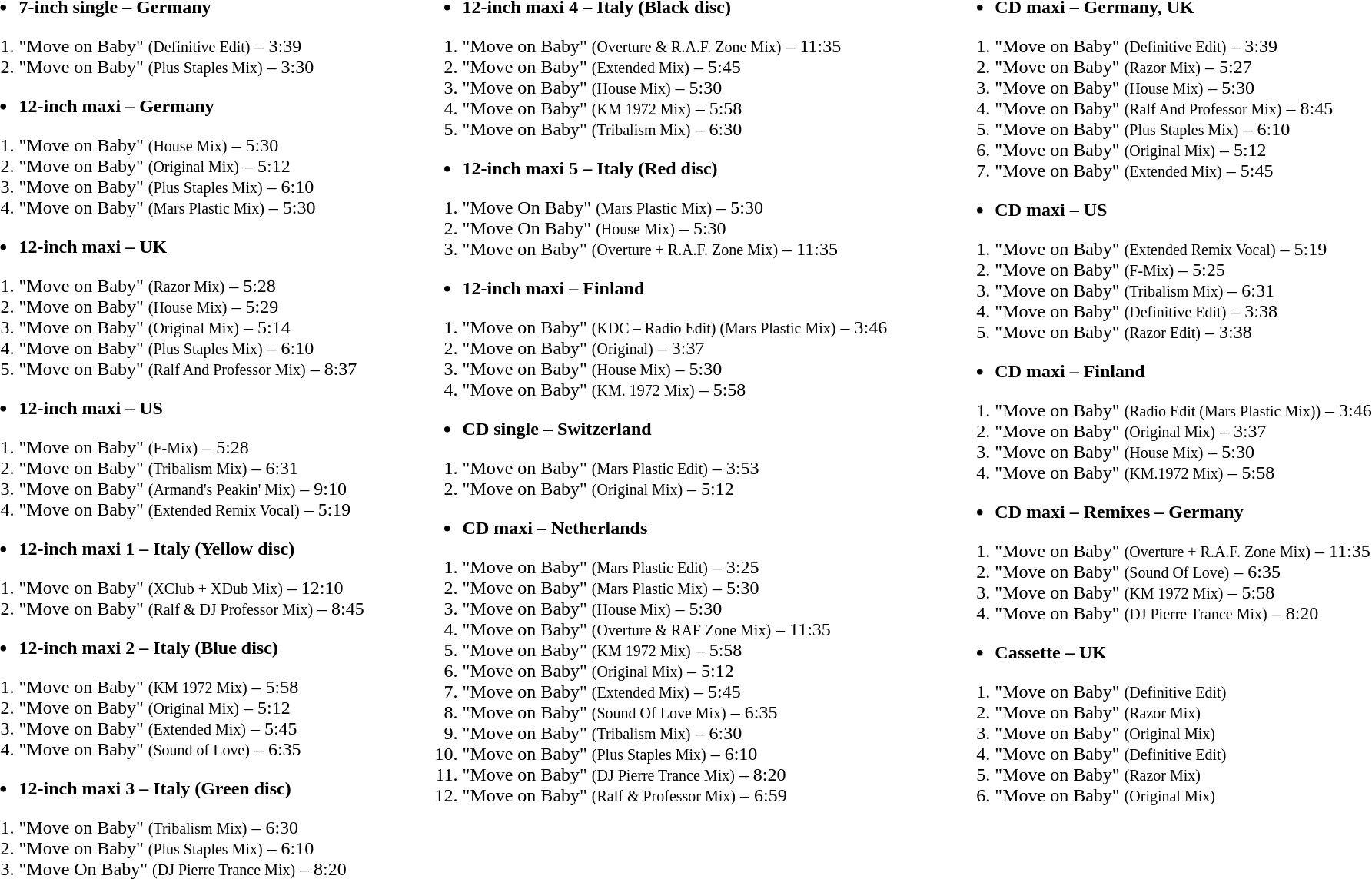<table width=100% style="font-size:100%;">
<tr>
<td valign="top"><br><ul><li><strong>7-inch single – Germany</strong></li></ul><ol><li>"Move on Baby" <small>(Definitive Edit)</small> – 3:39</li><li>"Move on Baby" <small>(Plus Staples Mix)</small> – 3:30</li></ol><ul><li><strong>12-inch maxi – Germany</strong></li></ul><ol><li>"Move on Baby" <small>(House Mix)</small> – 5:30</li><li>"Move on Baby" <small>(Original Mix)</small> – 5:12</li><li>"Move on Baby" <small>(Plus Staples Mix)</small> – 6:10</li><li>"Move on Baby" <small>(Mars Plastic Mix)</small> – 5:30</li></ol><ul><li><strong>12-inch maxi – UK</strong></li></ul><ol><li>"Move on Baby" <small>(Razor Mix)</small> – 5:28</li><li>"Move on Baby" <small>(House Mix)</small> – 5:29</li><li>"Move on Baby" <small>(Original Mix)</small> – 5:14</li><li>"Move on Baby" <small>(Plus Staples Mix)</small> – 6:10</li><li>"Move on Baby" <small>(Ralf And Professor Mix)</small> – 8:37</li></ol><ul><li><strong>12-inch maxi – US</strong></li></ul><ol><li>"Move on Baby" <small>(F-Mix)</small> – 5:28</li><li>"Move on Baby" <small>(Tribalism Mix)</small> – 6:31</li><li>"Move on Baby" <small>(Armand's Peakin' Mix)</small> – 9:10</li><li>"Move on Baby" <small>(Extended Remix Vocal)</small> – 5:19</li></ol><ul><li><strong>12-inch maxi 1 – Italy (Yellow disc)</strong></li></ul><ol><li>"Move on Baby" <small>(XClub + XDub Mix)</small> – 12:10</li><li>"Move on Baby" <small>(Ralf & DJ Professor Mix)</small> – 8:45</li></ol><ul><li><strong>12-inch maxi 2 – Italy (Blue disc)</strong></li></ul><ol><li>"Move on Baby" <small>(KM 1972 Mix)</small> – 5:58</li><li>"Move on Baby" <small>(Original Mix)</small> – 5:12</li><li>"Move on Baby" <small>(Extended Mix)</small> – 5:45</li><li>"Move on Baby" <small>(Sound of Love)</small> – 6:35</li></ol><ul><li><strong>12-inch maxi 3 – Italy (Green disc)</strong></li></ul><ol><li>"Move on Baby" <small>(Tribalism Mix)</small> – 6:30</li><li>"Move on Baby" <small>(Plus Staples Mix)</small> – 6:10</li><li>"Move On Baby" <small>(DJ Pierre Trance Mix)</small> – 8:20</li></ol></td>
<td valign="top"><br><ul><li><strong>12-inch maxi 4 – Italy (Black disc)</strong></li></ul><ol><li>"Move on Baby" <small>(Overture & R.A.F. Zone Mix)</small> – 11:35</li><li>"Move on Baby" <small>(Extended Mix)</small> – 5:45</li><li>"Move on Baby" <small>(House Mix)</small> – 5:30</li><li>"Move on Baby" <small>(KM 1972 Mix)</small> – 5:58</li><li>"Move on Baby" <small>(Tribalism Mix)</small> – 6:30</li></ol><ul><li><strong>12-inch maxi 5 – Italy (Red disc)</strong></li></ul><ol><li>"Move On Baby" <small>(Mars Plastic Mix)</small> – 5:30</li><li>"Move On Baby" <small>(House Mix)</small> – 5:30</li><li>"Move on Baby" <small>(Overture + R.A.F. Zone Mix)</small> – 11:35</li></ol><ul><li><strong>12-inch maxi – Finland</strong></li></ul><ol><li>"Move on Baby" <small>(KDC – Radio Edit) (Mars Plastic Mix)</small> – 3:46</li><li>"Move on Baby" <small>(Original)</small> – 3:37</li><li>"Move on Baby" <small>(House Mix)</small> – 5:30</li><li>"Move on Baby" <small>(KM. 1972 Mix)</small> – 5:58</li></ol><ul><li><strong>CD single – Switzerland</strong></li></ul><ol><li>"Move on Baby" <small>(Mars Plastic Edit)</small> – 3:53</li><li>"Move on Baby" <small>(Original Mix)</small> – 5:12</li></ol><ul><li><strong>CD maxi – Netherlands</strong></li></ul><ol><li>"Move on Baby" <small>(Mars Plastic Edit)</small> – 3:25</li><li>"Move on Baby" <small>(Mars Plastic Mix)</small> – 5:30</li><li>"Move on Baby" <small>(House Mix)</small> – 5:30</li><li>"Move on Baby" <small>(Overture & RAF Zone Mix)</small> – 11:35</li><li>"Move on Baby" <small>(KM 1972 Mix)</small> – 5:58</li><li>"Move on Baby" <small>(Original Mix)</small> – 5:12</li><li>"Move on Baby" <small>(Extended Mix)</small> – 5:45</li><li>"Move on Baby" <small>(Sound Of Love Mix)</small> – 6:35</li><li>"Move on Baby" <small>(Tribalism Mix)</small> – 6:30</li><li>"Move on Baby" <small>(Plus Staples Mix)</small> – 6:10</li><li>"Move on Baby" <small>(DJ Pierre Trance Mix)</small> – 8:20</li><li>"Move on Baby" <small>(Ralf & Professor Mix)</small> – 6:59</li></ol></td>
<td valign="top"><br><ul><li><strong>CD maxi – Germany, UK</strong></li></ul><ol><li>"Move on Baby" <small>(Definitive Edit)</small> – 3:39</li><li>"Move on Baby" <small>(Razor Mix)</small> – 5:27</li><li>"Move on Baby" <small>(House Mix)</small> – 5:30</li><li>"Move on Baby" <small>(Ralf And Professor Mix)</small> – 8:45</li><li>"Move on Baby" <small>(Plus Staples Mix)</small> – 6:10</li><li>"Move on Baby" <small>(Original Mix)</small> – 5:12</li><li>"Move on Baby" <small>(Extended Mix)</small> – 5:45</li></ol><ul><li><strong>CD maxi – US</strong></li></ul><ol><li>"Move on Baby" <small>(Extended Remix Vocal)</small> – 5:19</li><li>"Move on Baby" <small>(F-Mix)</small> – 5:25</li><li>"Move on Baby" <small>(Tribalism Mix)</small> – 6:31</li><li>"Move on Baby" <small>(Definitive Edit)</small> – 3:38</li><li>"Move on Baby" <small>(Razor Edit)</small> – 3:38</li></ol><ul><li><strong>CD maxi – Finland</strong></li></ul><ol><li>"Move on Baby" <small>(Radio Edit (Mars Plastic Mix))</small> – 3:46</li><li>"Move on Baby" <small>(Original Mix)</small> – 3:37</li><li>"Move on Baby" <small>(House Mix)</small> – 5:30</li><li>"Move on Baby" <small>(KM.1972 Mix)</small> – 5:58</li></ol><ul><li><strong>CD maxi – Remixes – Germany</strong></li></ul><ol><li>"Move on Baby" <small>(Overture + R.A.F. Zone Mix)</small> – 11:35</li><li>"Move on Baby" <small>(Sound Of Love)</small> – 6:35</li><li>"Move on Baby" <small>(KM 1972 Mix)</small> – 5:58</li><li>"Move on Baby" <small>(DJ Pierre Trance Mix)</small> – 8:20</li></ol><ul><li><strong>Cassette – UK</strong></li></ul><ol><li>"Move on Baby" <small>(Definitive Edit)</small></li><li>"Move on Baby" <small>(Razor Mix)</small></li><li>"Move on Baby" <small>(Original Mix)</small></li><li>"Move on Baby" <small>(Definitive Edit)</small></li><li>"Move on Baby" <small>(Razor Mix)</small></li><li>"Move on Baby" <small>(Original Mix)</small></li></ol></td>
</tr>
</table>
